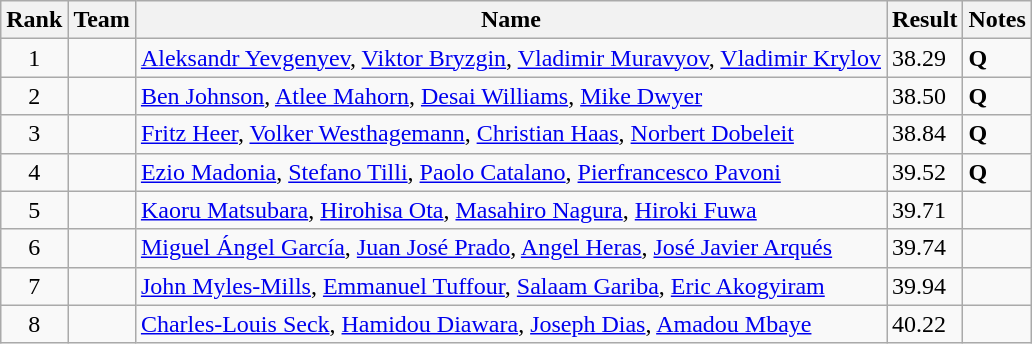<table class="sortable wikitable">
<tr>
<th>Rank</th>
<th>Team</th>
<th>Name</th>
<th>Result</th>
<th>Notes</th>
</tr>
<tr>
<td align="center">1</td>
<td></td>
<td><a href='#'>Aleksandr Yevgenyev</a>, <a href='#'>Viktor Bryzgin</a>, <a href='#'>Vladimir Muravyov</a>, <a href='#'>Vladimir Krylov</a></td>
<td>38.29</td>
<td><strong>Q</strong></td>
</tr>
<tr>
<td align="center">2</td>
<td></td>
<td><a href='#'>Ben Johnson</a>, <a href='#'>Atlee Mahorn</a>, <a href='#'>Desai Williams</a>, <a href='#'>Mike Dwyer</a></td>
<td>38.50</td>
<td><strong>Q</strong></td>
</tr>
<tr>
<td align="center">3</td>
<td></td>
<td><a href='#'>Fritz Heer</a>, <a href='#'>Volker Westhagemann</a>, <a href='#'>Christian Haas</a>, <a href='#'>Norbert Dobeleit</a></td>
<td>38.84</td>
<td><strong>Q</strong></td>
</tr>
<tr>
<td align="center">4</td>
<td></td>
<td><a href='#'>Ezio Madonia</a>, <a href='#'>Stefano Tilli</a>, <a href='#'>Paolo Catalano</a>, <a href='#'>Pierfrancesco Pavoni</a></td>
<td>39.52</td>
<td><strong>Q</strong></td>
</tr>
<tr>
<td align="center">5</td>
<td></td>
<td><a href='#'>Kaoru Matsubara</a>, <a href='#'>Hirohisa Ota</a>, <a href='#'>Masahiro Nagura</a>, <a href='#'>Hiroki Fuwa</a></td>
<td>39.71</td>
<td></td>
</tr>
<tr>
<td align="center">6</td>
<td></td>
<td><a href='#'>Miguel Ángel García</a>, <a href='#'>Juan José Prado</a>, <a href='#'>Angel Heras</a>, <a href='#'>José Javier Arqués</a></td>
<td>39.74</td>
<td></td>
</tr>
<tr>
<td align="center">7</td>
<td></td>
<td><a href='#'>John Myles-Mills</a>, <a href='#'>Emmanuel Tuffour</a>, <a href='#'>Salaam Gariba</a>, <a href='#'>Eric Akogyiram</a></td>
<td>39.94</td>
<td></td>
</tr>
<tr>
<td align="center">8</td>
<td></td>
<td><a href='#'>Charles-Louis Seck</a>, <a href='#'>Hamidou Diawara</a>, <a href='#'>Joseph Dias</a>, <a href='#'>Amadou Mbaye</a></td>
<td>40.22</td>
<td></td>
</tr>
</table>
